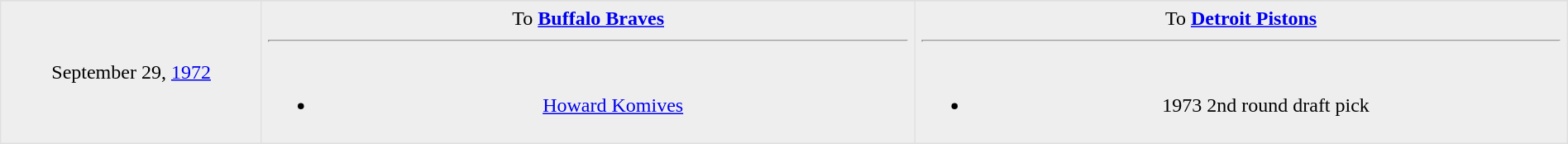<table border=1 style="border-collapse:collapse; text-align: center; width: 100%" bordercolor="#DFDFDF"  cellpadding="5">
<tr>
</tr>
<tr bgcolor="eeeeee">
<td style="width:12%">September 29, <a href='#'>1972</a></td>
<td style="width:30%" valign="top">To <strong><a href='#'>Buffalo Braves</a></strong><hr><br><ul><li><a href='#'>Howard Komives</a></li></ul></td>
<td style="width:30%" valign="top">To <strong><a href='#'>Detroit Pistons</a></strong><hr><br><ul><li>1973 2nd round draft pick</li></ul></td>
</tr>
</table>
